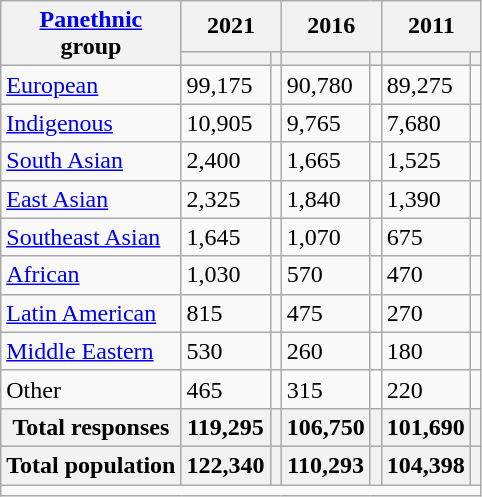<table class="wikitable collapsible sortable">
<tr>
<th rowspan="2"><a href='#'>Panethnic</a><br>group</th>
<th colspan="2">2021</th>
<th colspan="2">2016</th>
<th colspan="2">2011</th>
</tr>
<tr>
<th><a href='#'></a></th>
<th></th>
<th></th>
<th></th>
<th></th>
<th></th>
</tr>
<tr>
<td><a href='#'>European</a></td>
<td>99,175</td>
<td></td>
<td>90,780</td>
<td></td>
<td>89,275</td>
<td></td>
</tr>
<tr>
<td><a href='#'>Indigenous</a></td>
<td>10,905</td>
<td></td>
<td>9,765</td>
<td></td>
<td>7,680</td>
<td></td>
</tr>
<tr>
<td><a href='#'>South Asian</a></td>
<td>2,400</td>
<td></td>
<td>1,665</td>
<td></td>
<td>1,525</td>
<td></td>
</tr>
<tr>
<td><a href='#'>East Asian</a></td>
<td>2,325</td>
<td></td>
<td>1,840</td>
<td></td>
<td>1,390</td>
<td></td>
</tr>
<tr>
<td><a href='#'>Southeast Asian</a></td>
<td>1,645</td>
<td></td>
<td>1,070</td>
<td></td>
<td>675</td>
<td></td>
</tr>
<tr>
<td><a href='#'>African</a></td>
<td>1,030</td>
<td></td>
<td>570</td>
<td></td>
<td>470</td>
<td></td>
</tr>
<tr>
<td><a href='#'>Latin American</a></td>
<td>815</td>
<td></td>
<td>475</td>
<td></td>
<td>270</td>
<td></td>
</tr>
<tr>
<td><a href='#'>Middle Eastern</a></td>
<td>530</td>
<td></td>
<td>260</td>
<td></td>
<td>180</td>
<td></td>
</tr>
<tr>
<td>Other</td>
<td>465</td>
<td></td>
<td>315</td>
<td></td>
<td>220</td>
<td></td>
</tr>
<tr>
<th>Total responses</th>
<th>119,295</th>
<th></th>
<th>106,750</th>
<th></th>
<th>101,690</th>
<th></th>
</tr>
<tr>
<th>Total population</th>
<th>122,340</th>
<th></th>
<th>110,293</th>
<th></th>
<th>104,398</th>
<th></th>
</tr>
<tr class="sortbottom">
<td colspan="15"></td>
</tr>
</table>
